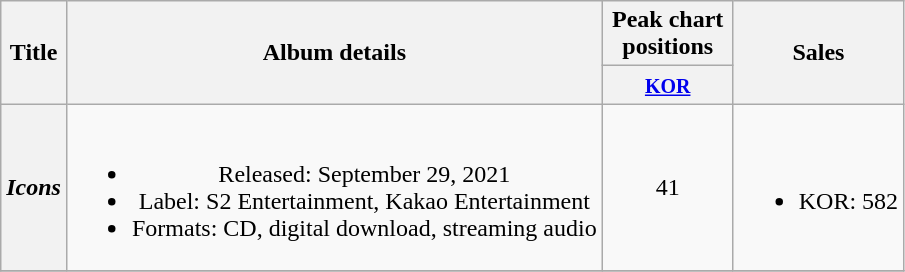<table class="wikitable plainrowheaders" style="text-align:center;">
<tr>
<th scope="col" rowspan="2">Title</th>
<th scope="col" rowspan="2">Album details</th>
<th scope="col" colspan="1" style="width:5em;">Peak chart positions</th>
<th scope="col" rowspan="2">Sales</th>
</tr>
<tr>
<th><small><a href='#'>KOR</a></small><br></th>
</tr>
<tr>
<th scope="row"><em>Icons</em></th>
<td><br><ul><li>Released: September 29, 2021</li><li>Label: S2 Entertainment, Kakao Entertainment</li><li>Formats: CD, digital download, streaming audio</li></ul></td>
<td>41</td>
<td><br><ul><li>KOR: 582</li></ul></td>
</tr>
<tr>
</tr>
</table>
